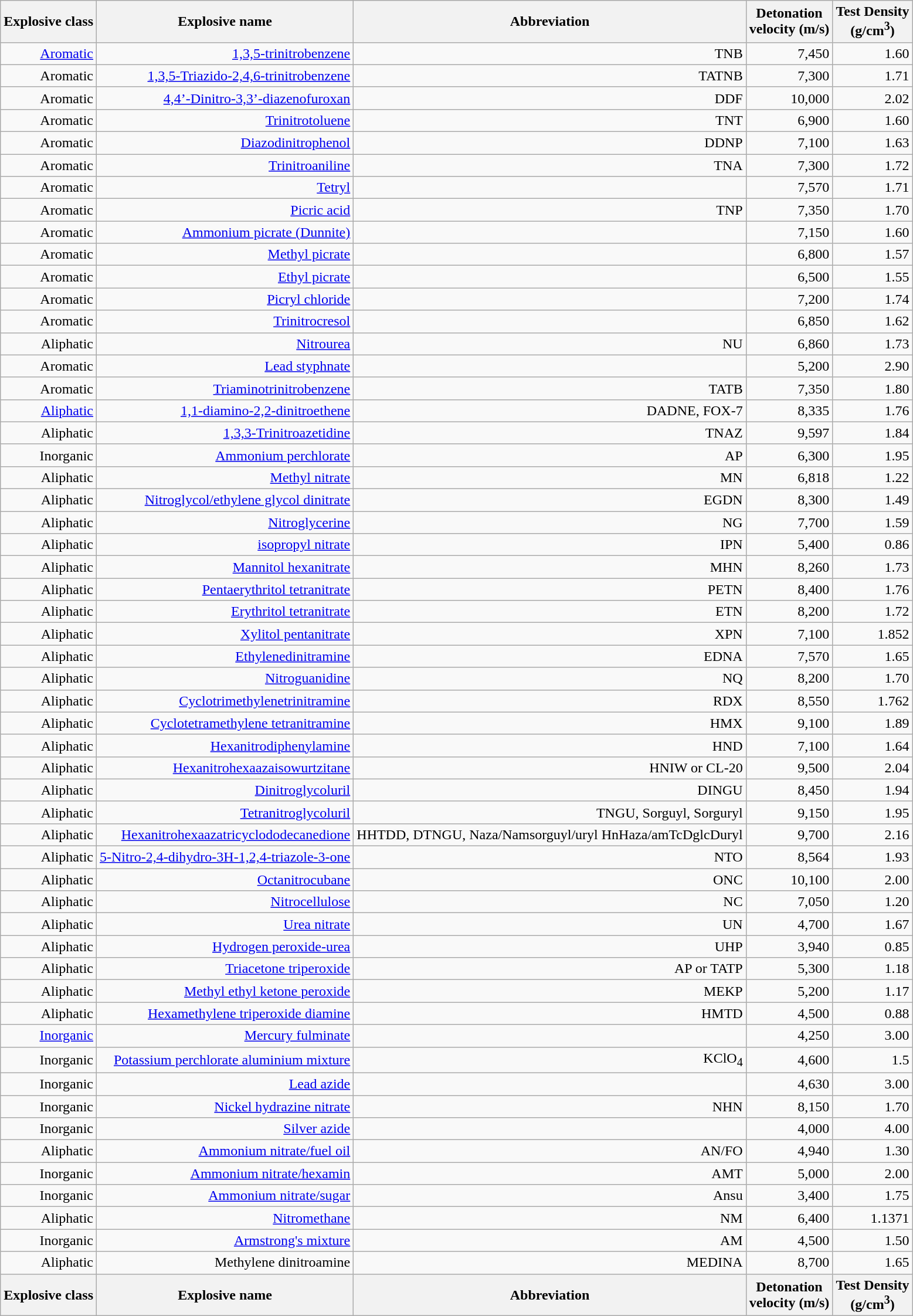<table style="text-align:right;" class="wikitable sortable">
<tr>
<th>Explosive class</th>
<th>Explosive name</th>
<th>Abbreviation</th>
<th>Detonation<br>velocity (m/s)</th>
<th>Test Density<br>(g/cm<sup>3</sup>)</th>
</tr>
<tr>
<td><a href='#'>Aromatic</a></td>
<td><a href='#'>1,3,5-trinitrobenzene</a></td>
<td>TNB</td>
<td>7,450</td>
<td>1.60</td>
</tr>
<tr>
<td>Aromatic</td>
<td><a href='#'>1,3,5-Triazido-2,4,6-trinitrobenzene</a></td>
<td>TATNB</td>
<td>7,300</td>
<td>1.71</td>
</tr>
<tr>
<td>Aromatic</td>
<td><a href='#'>4,4’-Dinitro-3,3’-diazenofuroxan</a></td>
<td>DDF</td>
<td>10,000</td>
<td>2.02</td>
</tr>
<tr>
<td>Aromatic</td>
<td><a href='#'>Trinitrotoluene</a></td>
<td>TNT</td>
<td>6,900</td>
<td>1.60</td>
</tr>
<tr>
<td>Aromatic</td>
<td><a href='#'>Diazodinitrophenol</a></td>
<td>DDNP</td>
<td>7,100</td>
<td>1.63</td>
</tr>
<tr>
<td>Aromatic</td>
<td><a href='#'>Trinitroaniline</a></td>
<td>TNA</td>
<td>7,300</td>
<td>1.72</td>
</tr>
<tr>
<td>Aromatic</td>
<td><a href='#'>Tetryl</a></td>
<td></td>
<td>7,570</td>
<td>1.71</td>
</tr>
<tr>
<td>Aromatic</td>
<td><a href='#'>Picric acid</a></td>
<td>TNP</td>
<td>7,350</td>
<td>1.70</td>
</tr>
<tr>
<td>Aromatic</td>
<td><a href='#'>Ammonium picrate (Dunnite)</a></td>
<td></td>
<td>7,150</td>
<td>1.60</td>
</tr>
<tr>
<td>Aromatic</td>
<td><a href='#'>Methyl picrate</a></td>
<td></td>
<td>6,800</td>
<td>1.57</td>
</tr>
<tr>
<td>Aromatic</td>
<td><a href='#'>Ethyl picrate</a></td>
<td></td>
<td>6,500</td>
<td>1.55</td>
</tr>
<tr>
<td>Aromatic</td>
<td><a href='#'>Picryl chloride</a></td>
<td></td>
<td>7,200</td>
<td>1.74</td>
</tr>
<tr>
<td>Aromatic</td>
<td><a href='#'>Trinitrocresol</a></td>
<td></td>
<td>6,850</td>
<td>1.62</td>
</tr>
<tr>
<td>Aliphatic</td>
<td><a href='#'>Nitrourea</a></td>
<td>NU</td>
<td>6,860</td>
<td>1.73</td>
</tr>
<tr>
<td>Aromatic</td>
<td><a href='#'>Lead styphnate</a></td>
<td></td>
<td>5,200</td>
<td>2.90</td>
</tr>
<tr>
<td>Aromatic</td>
<td><a href='#'>Triaminotrinitrobenzene</a></td>
<td>TATB</td>
<td>7,350</td>
<td>1.80</td>
</tr>
<tr>
<td><a href='#'>Aliphatic</a></td>
<td><a href='#'>1,1-diamino-2,2-dinitroethene</a></td>
<td>DADNE, FOX-7</td>
<td>8,335</td>
<td>1.76</td>
</tr>
<tr>
<td>Aliphatic</td>
<td><a href='#'>1,3,3-Trinitroazetidine</a></td>
<td>TNAZ</td>
<td>9,597</td>
<td>1.84</td>
</tr>
<tr>
<td>Inorganic</td>
<td><a href='#'>Ammonium perchlorate</a></td>
<td>AP</td>
<td>6,300</td>
<td>1.95</td>
</tr>
<tr>
<td>Aliphatic</td>
<td><a href='#'>Methyl nitrate</a></td>
<td>MN</td>
<td>6,818</td>
<td>1.22</td>
</tr>
<tr>
<td>Aliphatic</td>
<td><a href='#'>Nitroglycol/ethylene glycol dinitrate</a></td>
<td>EGDN</td>
<td>8,300</td>
<td>1.49</td>
</tr>
<tr>
<td>Aliphatic</td>
<td><a href='#'>Nitroglycerine</a></td>
<td>NG</td>
<td>7,700</td>
<td>1.59</td>
</tr>
<tr>
<td>Aliphatic</td>
<td><a href='#'>isopropyl nitrate</a></td>
<td>IPN</td>
<td>5,400</td>
<td>0.86</td>
</tr>
<tr>
<td>Aliphatic</td>
<td><a href='#'>Mannitol hexanitrate</a></td>
<td>MHN</td>
<td>8,260</td>
<td>1.73</td>
</tr>
<tr>
<td>Aliphatic</td>
<td><a href='#'>Pentaerythritol tetranitrate</a></td>
<td>PETN</td>
<td>8,400</td>
<td>1.76</td>
</tr>
<tr>
<td>Aliphatic</td>
<td><a href='#'>Erythritol tetranitrate</a></td>
<td>ETN</td>
<td>8,200</td>
<td>1.72</td>
</tr>
<tr>
<td>Aliphatic</td>
<td><a href='#'>Xylitol pentanitrate</a></td>
<td>XPN</td>
<td>7,100</td>
<td>1.852</td>
</tr>
<tr>
<td>Aliphatic</td>
<td><a href='#'>Ethylenedinitramine</a></td>
<td>EDNA</td>
<td>7,570</td>
<td>1.65</td>
</tr>
<tr>
<td>Aliphatic</td>
<td><a href='#'>Nitroguanidine</a></td>
<td>NQ</td>
<td>8,200</td>
<td>1.70</td>
</tr>
<tr>
<td>Aliphatic</td>
<td><a href='#'>Cyclotrimethylenetrinitramine</a></td>
<td>RDX</td>
<td>8,550</td>
<td>1.762</td>
</tr>
<tr>
<td>Aliphatic</td>
<td><a href='#'>Cyclotetramethylene tetranitramine</a></td>
<td>HMX</td>
<td>9,100</td>
<td>1.89</td>
</tr>
<tr>
<td>Aliphatic</td>
<td><a href='#'>Hexanitrodiphenylamine</a></td>
<td>HND</td>
<td>7,100</td>
<td>1.64</td>
</tr>
<tr>
<td>Aliphatic</td>
<td><a href='#'>Hexanitrohexaazaisowurtzitane</a></td>
<td>HNIW or CL-20</td>
<td>9,500</td>
<td>2.04</td>
</tr>
<tr>
<td>Aliphatic</td>
<td><a href='#'>Dinitroglycoluril</a></td>
<td>DINGU</td>
<td>8,450</td>
<td>1.94</td>
</tr>
<tr>
<td>Aliphatic</td>
<td><a href='#'>Tetranitroglycoluril</a></td>
<td>TNGU, Sorguyl, Sorguryl</td>
<td>9,150</td>
<td>1.95</td>
</tr>
<tr>
<td>Aliphatic</td>
<td><a href='#'>Hexanitrohexaazatricyclododecanedione</a></td>
<td>HHTDD, DTNGU, Naza/Namsorguyl/uryl HnHaza/amTcDglcDuryl</td>
<td>9,700</td>
<td>2.16</td>
</tr>
<tr>
<td>Aliphatic</td>
<td><a href='#'>5-Nitro-2,4-dihydro-3H-1,2,4-triazole-3-one</a></td>
<td>NTO</td>
<td>8,564</td>
<td>1.93</td>
</tr>
<tr ,>
<td>Aliphatic</td>
<td><a href='#'>Octanitrocubane</a></td>
<td>ONC</td>
<td>10,100</td>
<td>2.00</td>
</tr>
<tr>
<td>Aliphatic</td>
<td><a href='#'>Nitrocellulose</a></td>
<td>NC</td>
<td>7,050</td>
<td>1.20</td>
</tr>
<tr>
<td>Aliphatic</td>
<td><a href='#'>Urea nitrate</a></td>
<td>UN</td>
<td>4,700</td>
<td>1.67</td>
</tr>
<tr>
<td>Aliphatic</td>
<td><a href='#'>Hydrogen peroxide-urea</a></td>
<td>UHP</td>
<td>3,940</td>
<td>0.85</td>
</tr>
<tr>
<td>Aliphatic</td>
<td><a href='#'>Triacetone triperoxide</a></td>
<td>AP or TATP</td>
<td>5,300</td>
<td>1.18</td>
</tr>
<tr>
<td>Aliphatic</td>
<td><a href='#'>Methyl ethyl ketone peroxide</a></td>
<td>MEKP</td>
<td>5,200</td>
<td>1.17</td>
</tr>
<tr>
<td>Aliphatic</td>
<td><a href='#'>Hexamethylene triperoxide diamine</a></td>
<td>HMTD</td>
<td>4,500</td>
<td>0.88</td>
</tr>
<tr>
<td><a href='#'>Inorganic</a></td>
<td><a href='#'>Mercury fulminate</a></td>
<td></td>
<td>4,250</td>
<td>3.00</td>
</tr>
<tr>
<td>Inorganic</td>
<td><a href='#'>Potassium perchlorate aluminium mixture</a></td>
<td>KClO<sub>4</sub></td>
<td>4,600</td>
<td>1.5</td>
</tr>
<tr>
<td>Inorganic</td>
<td><a href='#'>Lead azide</a></td>
<td></td>
<td>4,630</td>
<td>3.00</td>
</tr>
<tr>
<td>Inorganic</td>
<td><a href='#'>Nickel hydrazine nitrate</a></td>
<td>NHN</td>
<td>8,150</td>
<td>1.70</td>
</tr>
<tr>
<td>Inorganic</td>
<td><a href='#'>Silver azide</a></td>
<td></td>
<td>4,000</td>
<td>4.00</td>
</tr>
<tr>
<td>Aliphatic</td>
<td><a href='#'>Ammonium nitrate/fuel oil</a></td>
<td>AN/FO</td>
<td>4,940</td>
<td>1.30</td>
</tr>
<tr>
<td>Inorganic</td>
<td><a href='#'>Ammonium nitrate/hexamin</a></td>
<td>AMT</td>
<td>5,000</td>
<td>2.00</td>
</tr>
<tr>
<td>Inorganic</td>
<td><a href='#'>Ammonium nitrate/sugar</a></td>
<td>Ansu</td>
<td>3,400</td>
<td>1.75</td>
</tr>
<tr>
<td>Aliphatic</td>
<td><a href='#'>Nitromethane</a></td>
<td>NM</td>
<td>6,400</td>
<td>1.1371</td>
</tr>
<tr>
<td>Inorganic</td>
<td><a href='#'>Armstrong's mixture</a></td>
<td>AM</td>
<td>4,500</td>
<td>1.50</td>
</tr>
<tr>
<td>Aliphatic</td>
<td>Methylene dinitroamine</td>
<td>MEDINA</td>
<td>8,700</td>
<td>1.65</td>
</tr>
<tr class = "sortbottom">
<th>Explosive class</th>
<th>Explosive name</th>
<th>Abbreviation</th>
<th>Detonation<br>velocity (m/s)</th>
<th>Test Density<br>(g/cm<sup>3</sup>)</th>
</tr>
</table>
